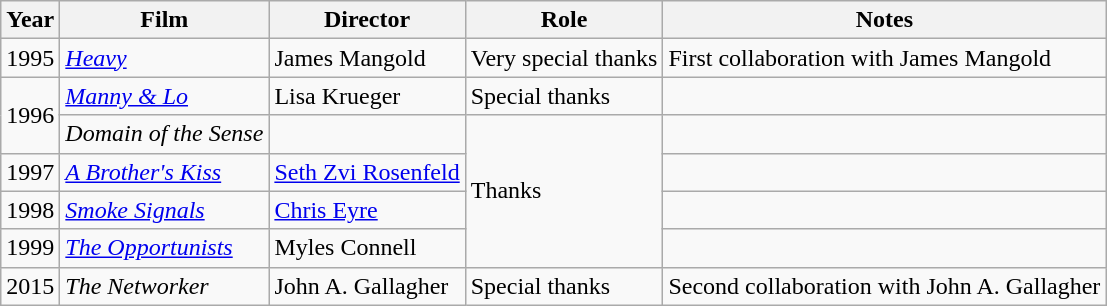<table class="wikitable">
<tr>
<th>Year</th>
<th>Film</th>
<th>Director</th>
<th>Role</th>
<th>Notes</th>
</tr>
<tr>
<td>1995</td>
<td><em><a href='#'>Heavy</a></em></td>
<td>James Mangold</td>
<td>Very special thanks</td>
<td>First collaboration with James Mangold</td>
</tr>
<tr>
<td rowspan=2>1996</td>
<td><em><a href='#'>Manny & Lo</a></em></td>
<td>Lisa Krueger</td>
<td>Special thanks</td>
<td></td>
</tr>
<tr>
<td><em>Domain of the Sense</em></td>
<td></td>
<td rowspan=4>Thanks</td>
<td></td>
</tr>
<tr>
<td>1997</td>
<td><em><a href='#'>A Brother's Kiss</a></em></td>
<td><a href='#'>Seth Zvi Rosenfeld</a></td>
<td></td>
</tr>
<tr>
<td>1998</td>
<td><em><a href='#'>Smoke Signals</a></em></td>
<td><a href='#'>Chris Eyre</a></td>
<td></td>
</tr>
<tr>
<td>1999</td>
<td><em><a href='#'>The Opportunists</a></em></td>
<td>Myles Connell</td>
<td></td>
</tr>
<tr>
<td>2015</td>
<td><em>The Networker</em></td>
<td>John A. Gallagher</td>
<td>Special thanks</td>
<td>Second collaboration with John A. Gallagher</td>
</tr>
</table>
